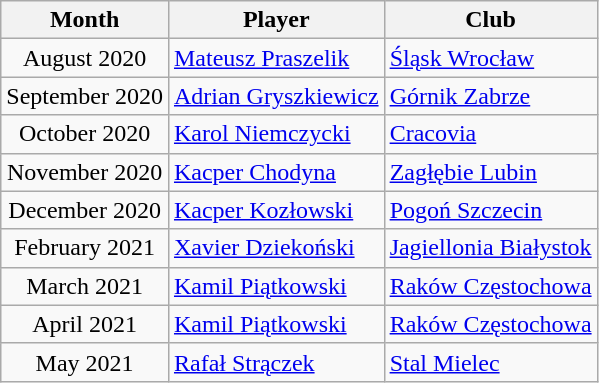<table class="wikitable" style="text-align:center">
<tr>
<th>Month</th>
<th>Player</th>
<th>Club</th>
</tr>
<tr>
<td>August 2020</td>
<td align="left"> <a href='#'>Mateusz Praszelik</a></td>
<td align="left"><a href='#'>Śląsk Wrocław</a></td>
</tr>
<tr>
<td>September 2020</td>
<td align="left"> <a href='#'>Adrian Gryszkiewicz</a></td>
<td align="left"><a href='#'>Górnik Zabrze</a></td>
</tr>
<tr>
<td>October 2020</td>
<td align="left"> <a href='#'>Karol Niemczycki</a></td>
<td align="left"><a href='#'>Cracovia</a></td>
</tr>
<tr>
<td>November 2020</td>
<td align="left"> <a href='#'>Kacper Chodyna</a></td>
<td align="left"><a href='#'>Zagłębie Lubin</a></td>
</tr>
<tr>
<td>December 2020</td>
<td align="left"> <a href='#'>Kacper Kozłowski</a></td>
<td align="left"><a href='#'>Pogoń Szczecin</a></td>
</tr>
<tr>
<td>February 2021</td>
<td align="left"> <a href='#'>Xavier Dziekoński</a></td>
<td align="left"><a href='#'>Jagiellonia Białystok</a></td>
</tr>
<tr>
<td>March 2021</td>
<td align="left"> <a href='#'>Kamil Piątkowski</a></td>
<td align="left"><a href='#'>Raków Częstochowa</a></td>
</tr>
<tr>
<td>April 2021</td>
<td align="left"> <a href='#'>Kamil Piątkowski</a></td>
<td align="left"><a href='#'>Raków Częstochowa</a></td>
</tr>
<tr>
<td>May 2021</td>
<td align="left"> <a href='#'>Rafał Strączek</a></td>
<td align="left"><a href='#'>Stal Mielec</a></td>
</tr>
</table>
